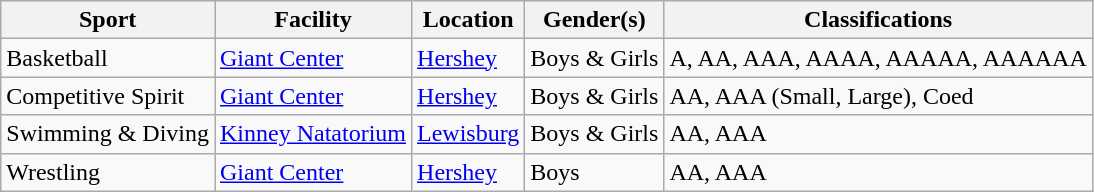<table class="wikitable">
<tr>
<th>Sport</th>
<th>Facility</th>
<th>Location</th>
<th>Gender(s)</th>
<th>Classifications</th>
</tr>
<tr>
<td>Basketball</td>
<td><a href='#'>Giant Center</a></td>
<td><a href='#'>Hershey</a></td>
<td>Boys & Girls</td>
<td>A, AA, AAA, AAAA, AAAAA, AAAAAA</td>
</tr>
<tr>
<td>Competitive Spirit</td>
<td><a href='#'>Giant Center</a></td>
<td><a href='#'>Hershey</a></td>
<td>Boys & Girls</td>
<td>AA, AAA (Small, Large), Coed</td>
</tr>
<tr>
<td>Swimming & Diving</td>
<td><a href='#'>Kinney Natatorium</a></td>
<td><a href='#'>Lewisburg</a></td>
<td>Boys & Girls</td>
<td>AA, AAA</td>
</tr>
<tr>
<td>Wrestling</td>
<td><a href='#'>Giant Center</a></td>
<td><a href='#'>Hershey</a></td>
<td>Boys</td>
<td>AA, AAA</td>
</tr>
</table>
